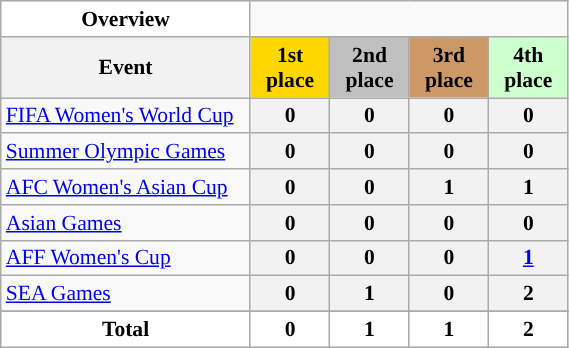<table class="wikitable" style="width:30%; font-size:90%; text-align:center;">
<tr>
<th style="color:black; background:#FFFFFF; ">Overview</th>
</tr>
<tr>
<th>Event</th>
<th style="width:14%; background:gold;">1st place</th>
<th style="width:14%; background:silver;">2nd place</th>
<th style="width:14%; background:#c96;">3rd place</th>
<th style="width:14%; background:#ccffcc;">4th place</th>
</tr>
<tr>
<td align=left><a href='#'>FIFA Women's World Cup</a></td>
<th>0</th>
<th>0</th>
<th>0</th>
<th>0</th>
</tr>
<tr>
<td align="left"><a href='#'>Summer Olympic Games</a></td>
<th>0</th>
<th>0</th>
<th>0</th>
<th>0</th>
</tr>
<tr>
<td align=left><a href='#'>AFC Women's Asian Cup</a></td>
<th>0</th>
<th>0</th>
<th>1</th>
<th>1</th>
</tr>
<tr>
<td align="left"><a href='#'>Asian Games</a></td>
<th>0</th>
<th>0</th>
<th>0</th>
<th>0</th>
</tr>
<tr>
<td align="left"><a href='#'>AFF Women's Cup</a></td>
<th>0</th>
<th>0</th>
<th>0</th>
<th><a href='#'>1</a></th>
</tr>
<tr>
<td align="left"><a href='#'>SEA Games</a></td>
<th>0</th>
<th>1</th>
<th>0</th>
<th>2</th>
</tr>
<tr>
</tr>
<tr style="background:silver">
<th style="color:black; background:#FFFFFF; ">Total</th>
<th style="color:black; background:#FFFFFF; ">0</th>
<th style="color:black; background:#FFFFFF; ">1</th>
<th style="color:black; background:#FFFFFF; ">1</th>
<th style="color:black; background:#FFFFFF; ">2</th>
</tr>
</table>
